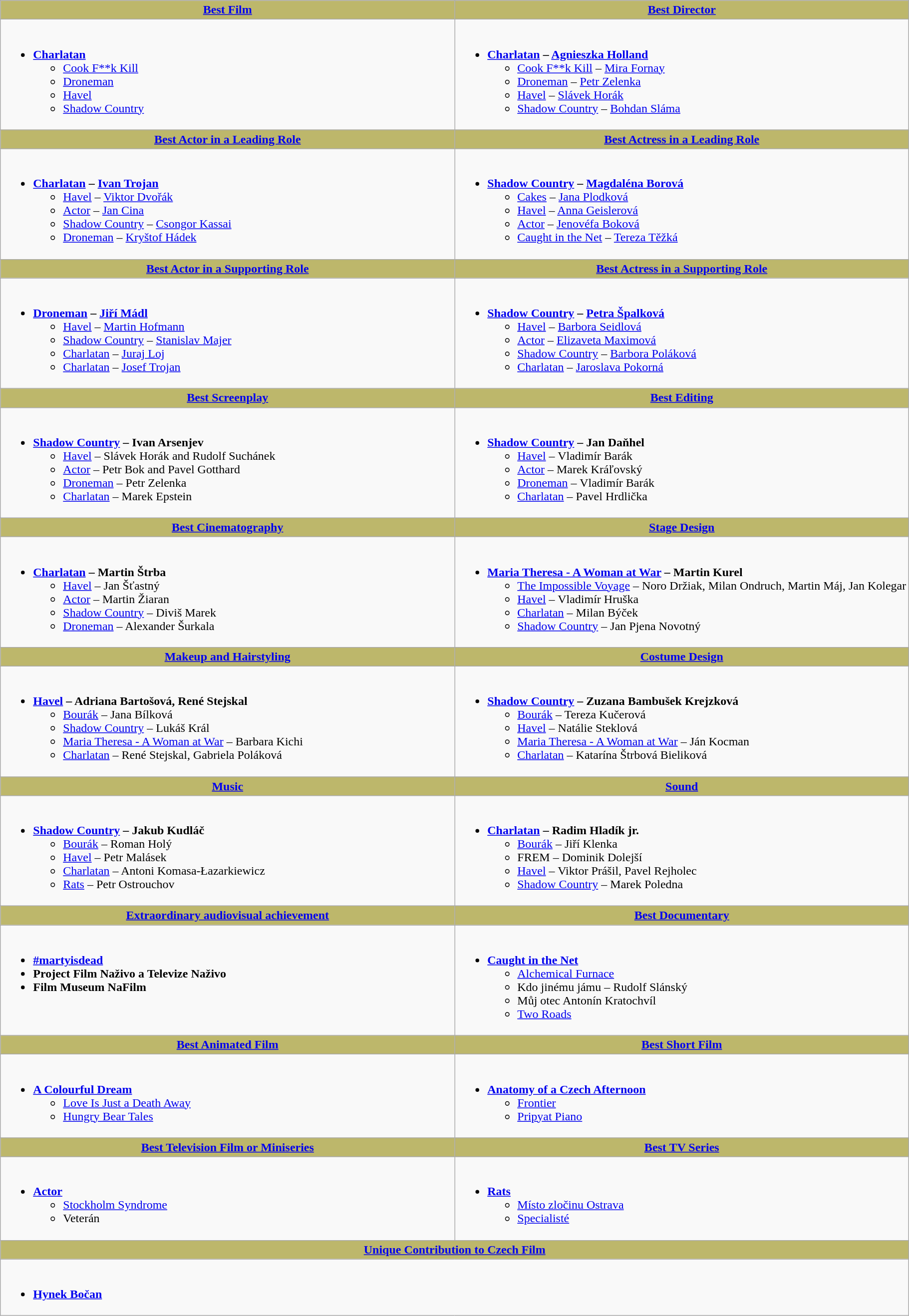<table class=wikitable>
<tr>
<th style="background:#BDB76B; width: 50%"><a href='#'>Best Film</a></th>
<th style="background:#BDB76B; width: 50%"><a href='#'>Best Director</a></th>
</tr>
<tr>
<td valign="top"><br><ul><li><strong><a href='#'>Charlatan</a></strong><ul><li><a href='#'>Cook F**k Kill</a></li><li><a href='#'>Droneman</a></li><li><a href='#'>Havel</a></li><li><a href='#'>Shadow Country</a></li></ul></li></ul></td>
<td valign="top"><br><ul><li><strong><a href='#'>Charlatan</a> – <a href='#'>Agnieszka Holland</a></strong><ul><li><a href='#'>Cook F**k Kill</a> – <a href='#'>Mira Fornay</a></li><li><a href='#'>Droneman</a> – <a href='#'>Petr Zelenka</a></li><li><a href='#'>Havel</a> – <a href='#'>Slávek Horák</a></li><li><a href='#'>Shadow Country</a> – <a href='#'>Bohdan Sláma</a></li></ul></li></ul></td>
</tr>
<tr>
<th style="background:#BDB76B;"><a href='#'>Best Actor in a Leading Role</a></th>
<th style="background:#BDB76B;"><a href='#'>Best Actress in a Leading Role</a></th>
</tr>
<tr>
<td valign="top"><br><ul><li><strong><a href='#'>Charlatan</a> – <a href='#'>Ivan Trojan</a></strong><ul><li><a href='#'>Havel</a> – <a href='#'>Viktor Dvořák</a></li><li><a href='#'>Actor</a> – <a href='#'>Jan Cina</a></li><li><a href='#'>Shadow Country</a> – <a href='#'>Csongor Kassai</a></li><li><a href='#'>Droneman</a> – <a href='#'>Kryštof Hádek</a></li></ul></li></ul></td>
<td valign="top"><br><ul><li><strong><a href='#'>Shadow Country</a> – <a href='#'>Magdaléna Borová</a></strong><ul><li><a href='#'>Cakes</a> – <a href='#'>Jana Plodková</a></li><li><a href='#'>Havel</a> – <a href='#'>Anna Geislerová</a></li><li><a href='#'>Actor</a> – <a href='#'>Jenovéfa Boková</a></li><li><a href='#'>Caught in the Net</a> – <a href='#'>Tereza Těžká</a></li></ul></li></ul></td>
</tr>
<tr>
<th style="background:#BDB76B;"><a href='#'>Best Actor in a Supporting Role</a></th>
<th style="background:#BDB76B;"><a href='#'>Best Actress in a Supporting Role</a></th>
</tr>
<tr>
<td valign="top"><br><ul><li><strong><a href='#'>Droneman</a> – <a href='#'>Jiří Mádl</a></strong><ul><li><a href='#'>Havel</a> – <a href='#'>Martin Hofmann</a></li><li><a href='#'>Shadow Country</a> – <a href='#'>Stanislav Majer</a></li><li><a href='#'>Charlatan</a> – <a href='#'>Juraj Loj</a></li><li><a href='#'>Charlatan</a> – <a href='#'>Josef Trojan</a></li></ul></li></ul></td>
<td valign="top"><br><ul><li><strong><a href='#'>Shadow Country</a> – <a href='#'>Petra Špalková</a></strong><ul><li><a href='#'>Havel</a> – <a href='#'>Barbora Seidlová</a></li><li><a href='#'>Actor</a> – <a href='#'>Elizaveta Maximová</a></li><li><a href='#'>Shadow Country</a> – <a href='#'>Barbora Poláková</a></li><li><a href='#'>Charlatan</a> – <a href='#'>Jaroslava Pokorná</a></li></ul></li></ul></td>
</tr>
<tr>
<th style="background:#BDB76B;"><a href='#'>Best Screenplay</a></th>
<th style="background:#BDB76B;"><a href='#'>Best Editing</a></th>
</tr>
<tr>
<td valign="top"><br><ul><li><strong><a href='#'>Shadow Country</a> – Ivan Arsenjev</strong><ul><li><a href='#'>Havel</a> – Slávek Horák and Rudolf Suchánek</li><li><a href='#'>Actor</a> – Petr Bok and Pavel Gotthard</li><li><a href='#'>Droneman</a> – Petr Zelenka</li><li><a href='#'>Charlatan</a> – Marek Epstein</li></ul></li></ul></td>
<td valign="top"><br><ul><li><strong><a href='#'>Shadow Country</a> – Jan Daňhel</strong><ul><li><a href='#'>Havel</a> – Vladimír Barák</li><li><a href='#'>Actor</a> – Marek Kráľovský</li><li><a href='#'>Droneman</a> – Vladimír Barák</li><li><a href='#'>Charlatan</a> – Pavel Hrdlička</li></ul></li></ul></td>
</tr>
<tr>
<th style="background:#BDB76B;"><a href='#'>Best Cinematography</a></th>
<th style="background:#BDB76B;"><a href='#'>Stage Design</a></th>
</tr>
<tr>
<td valign="top"><br><ul><li><strong><a href='#'>Charlatan</a> – Martin Štrba</strong><ul><li><a href='#'>Havel</a> – Jan Šťastný</li><li><a href='#'>Actor</a> – Martin Žiaran</li><li><a href='#'>Shadow Country</a> – Diviš Marek</li><li><a href='#'>Droneman</a> – Alexander Šurkala</li></ul></li></ul></td>
<td valign="top"><br><ul><li><strong><a href='#'>Maria Theresa - A Woman at War</a> – Martin Kurel</strong><ul><li><a href='#'>The Impossible Voyage</a> – Noro Držiak, Milan Ondruch, Martin Máj, Jan Kolegar</li><li><a href='#'>Havel</a> – Vladimír Hruška</li><li><a href='#'>Charlatan</a> – Milan Býček</li><li><a href='#'>Shadow Country</a> – Jan Pjena Novotný</li></ul></li></ul></td>
</tr>
<tr>
<th style="background:#BDB76B;"><a href='#'>Makeup and Hairstyling</a></th>
<th style="background:#BDB76B;"><a href='#'>Costume Design</a></th>
</tr>
<tr>
<td valign="top"><br><ul><li><strong><a href='#'>Havel</a> – Adriana Bartošová, René Stejskal</strong><ul><li><a href='#'>Bourák</a> – Jana Bílková</li><li><a href='#'>Shadow Country</a> – Lukáš Král</li><li><a href='#'>Maria Theresa - A Woman at War</a> – Barbara Kichi</li><li><a href='#'>Charlatan</a> – René Stejskal, Gabriela Poláková</li></ul></li></ul></td>
<td valign="top"><br><ul><li><strong><a href='#'>Shadow Country</a> – Zuzana Bambušek Krejzková</strong><ul><li><a href='#'>Bourák</a> – Tereza Kučerová</li><li><a href='#'>Havel</a> – Natálie Steklová</li><li><a href='#'>Maria Theresa - A Woman at War</a> – Ján Kocman</li><li><a href='#'>Charlatan</a> – Katarína Štrbová Bieliková</li></ul></li></ul></td>
</tr>
<tr>
<th style="background:#BDB76B;"><a href='#'>Music</a></th>
<th style="background:#BDB76B;"><a href='#'>Sound</a></th>
</tr>
<tr>
<td valign="top"><br><ul><li><strong><a href='#'>Shadow Country</a> – Jakub Kudláč</strong><ul><li><a href='#'>Bourák</a> – Roman Holý</li><li><a href='#'>Havel</a> – Petr Malásek</li><li><a href='#'>Charlatan</a> – Antoni Komasa-Łazarkiewicz</li><li><a href='#'>Rats</a> – Petr Ostrouchov</li></ul></li></ul></td>
<td valign="top"><br><ul><li><strong><a href='#'>Charlatan</a> – Radim Hladík jr.</strong><ul><li><a href='#'>Bourák</a> – Jiří Klenka</li><li>FREM – Dominik Dolejší</li><li><a href='#'>Havel</a> – Viktor Prášil, Pavel Rejholec</li><li><a href='#'>Shadow Country</a> – Marek Poledna</li></ul></li></ul></td>
</tr>
<tr>
<th style="background:#BDB76B;"><a href='#'>Extraordinary audiovisual achievement</a></th>
<th style="background:#BDB76B;"><a href='#'>Best Documentary</a></th>
</tr>
<tr>
<td valign="top"><br><ul><li><strong><a href='#'>#martyisdead</a></strong></li><li><strong>Project Film Naživo a Televize Naživo</strong></li><li><strong>Film Museum NaFilm</strong></li></ul></td>
<td valign="top"><br><ul><li><strong><a href='#'>Caught in the Net</a></strong><ul><li><a href='#'>Alchemical Furnace</a></li><li>Kdo jinému jámu – Rudolf Slánský</li><li>Můj otec Antonín Kratochvíl</li><li><a href='#'>Two Roads</a></li></ul></li></ul></td>
</tr>
<tr>
<th style="background:#BDB76B;"><a href='#'>Best Animated Film</a></th>
<th style="background:#BDB76B;"><a href='#'>Best Short Film</a></th>
</tr>
<tr>
<td valign="top"><br><ul><li><strong><a href='#'>A Colourful Dream</a></strong><ul><li><a href='#'>Love Is Just a Death Away</a></li><li><a href='#'>Hungry Bear Tales</a></li></ul></li></ul></td>
<td valign="top"><br><ul><li><strong><a href='#'>Anatomy of a Czech Afternoon</a></strong><ul><li><a href='#'>Frontier</a></li><li><a href='#'>Pripyat Piano</a></li></ul></li></ul></td>
</tr>
<tr>
<th style="background:#BDB76B;"><a href='#'>Best Television Film or Miniseries</a></th>
<th style="background:#BDB76B;"><a href='#'>Best TV Series</a></th>
</tr>
<tr>
<td valign="top"><br><ul><li><strong><a href='#'>Actor</a></strong><ul><li><a href='#'>Stockholm Syndrome</a></li><li>Veterán</li></ul></li></ul></td>
<td valign="top"><br><ul><li><strong><a href='#'>Rats</a></strong><ul><li><a href='#'>Místo zločinu Ostrava</a></li><li><a href='#'>Specialisté</a></li></ul></li></ul></td>
</tr>
<tr>
<th style="background:#BDB76B;" colspan="2"><a href='#'>Unique Contribution to Czech Film</a></th>
</tr>
<tr>
<td colspan="2"><br><ul><li><strong><a href='#'>Hynek Bočan</a></strong></li></ul></td>
</tr>
</table>
